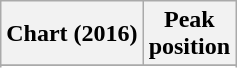<table class="wikitable sortable plainrowheaders" style="text-align:center">
<tr>
<th scope="col">Chart (2016)</th>
<th scope="col">Peak<br> position</th>
</tr>
<tr>
</tr>
<tr>
</tr>
</table>
